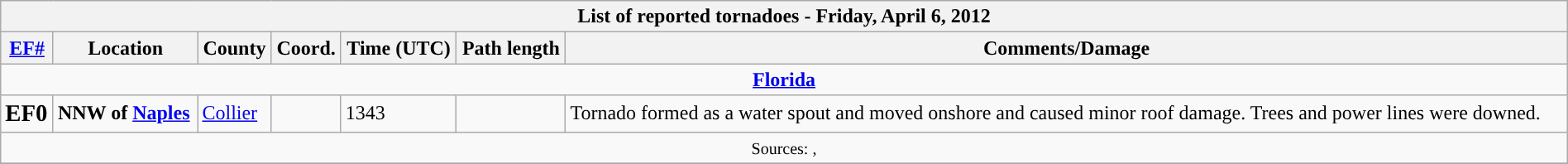<table class="wikitable collapsible" width="100%">
<tr>
<th colspan="7">List of reported tornadoes - Friday, April 6, 2012</th>
</tr>
<tr>
<th><a href='#'>EF#</a></th>
<th>Location</th>
<th>County</th>
<th>Coord.</th>
<th>Time (UTC)</th>
<th>Path length</th>
<th>Comments/Damage</th>
</tr>
<tr>
<td colspan="7" align=center><strong><a href='#'>Florida</a></strong></td>
</tr>
<tr>
<td><big><strong>EF0</strong></big></td>
<td><strong>NNW of <a href='#'>Naples</a></strong></td>
<td><a href='#'>Collier</a></td>
<td></td>
<td>1343</td>
<td></td>
<td>Tornado formed as a water spout and moved onshore and caused minor roof damage. Trees and power lines were downed.</td>
</tr>
<tr>
<td colspan="7" align=center><small>Sources: , </small></td>
</tr>
<tr>
</tr>
</table>
